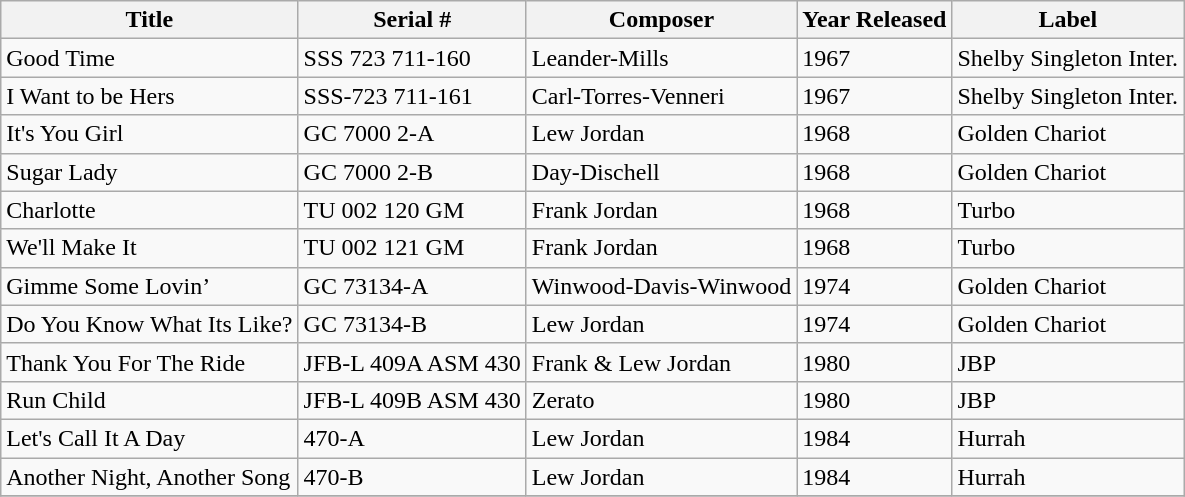<table class="wikitable">
<tr>
<th>Title</th>
<th>Serial #</th>
<th>Composer</th>
<th>Year Released</th>
<th>Label</th>
</tr>
<tr>
<td>Good Time</td>
<td>SSS 723 711-160</td>
<td>Leander-Mills</td>
<td>1967</td>
<td>Shelby Singleton Inter.</td>
</tr>
<tr>
<td>I Want to be Hers</td>
<td>SSS-723 711-161</td>
<td>Carl-Torres-Venneri</td>
<td>1967</td>
<td>Shelby Singleton Inter.</td>
</tr>
<tr>
<td>It's You Girl</td>
<td>GC 7000 2-A</td>
<td>Lew Jordan</td>
<td>1968</td>
<td>Golden Chariot</td>
</tr>
<tr>
<td>Sugar Lady</td>
<td>GC 7000 2-B</td>
<td>Day-Dischell</td>
<td>1968</td>
<td>Golden Chariot</td>
</tr>
<tr>
<td>Charlotte</td>
<td>TU 002 120 GM</td>
<td>Frank Jordan</td>
<td>1968</td>
<td>Turbo</td>
</tr>
<tr>
<td>We'll Make It</td>
<td>TU 002 121 GM</td>
<td>Frank Jordan</td>
<td>1968</td>
<td>Turbo</td>
</tr>
<tr>
<td>Gimme Some Lovin’</td>
<td>GC 73134-A</td>
<td>Winwood-Davis-Winwood</td>
<td>1974</td>
<td>Golden Chariot</td>
</tr>
<tr>
<td>Do You Know What Its Like?</td>
<td>GC 73134-B</td>
<td>Lew Jordan</td>
<td>1974</td>
<td>Golden Chariot</td>
</tr>
<tr>
<td>Thank You For The Ride</td>
<td>JFB-L 409A ASM 430</td>
<td>Frank & Lew Jordan</td>
<td>1980</td>
<td>JBP</td>
</tr>
<tr>
<td>Run Child</td>
<td>JFB-L 409B ASM 430</td>
<td>Zerato</td>
<td>1980</td>
<td>JBP</td>
</tr>
<tr>
<td>Let's Call It A Day</td>
<td>470-A</td>
<td>Lew Jordan</td>
<td>1984</td>
<td>Hurrah</td>
</tr>
<tr>
<td>Another Night, Another Song</td>
<td>470-B</td>
<td>Lew Jordan</td>
<td>1984</td>
<td>Hurrah</td>
</tr>
<tr>
</tr>
</table>
